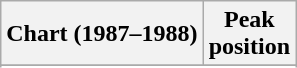<table class="wikitable sortable plainrowheaders">
<tr>
<th>Chart (1987–1988)</th>
<th>Peak<br>position</th>
</tr>
<tr>
</tr>
<tr>
</tr>
<tr>
</tr>
</table>
